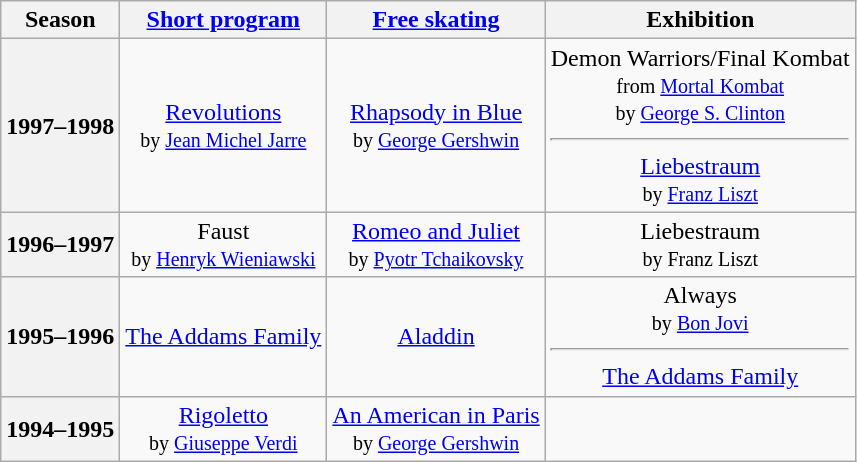<table class="wikitable" style="text-align:center">
<tr>
<th>Season</th>
<th><a href='#'>Short program</a></th>
<th><a href='#'>Free skating</a></th>
<th>Exhibition</th>
</tr>
<tr>
<th>1997–1998</th>
<td><a href='#'>Revolutions</a><br><small> by <a href='#'>Jean Michel Jarre</a></small></td>
<td><a href='#'>Rhapsody in Blue</a><br><small> by <a href='#'>George Gershwin</a></small></td>
<td>Demon Warriors/Final Kombat<br><small>from <a href='#'>Mortal Kombat</a><br>by <a href='#'>George S. Clinton</a></small><hr> <a href='#'>Liebestraum</a><br><small> by <a href='#'>Franz Liszt</a> </small></td>
</tr>
<tr>
<th>1996–1997</th>
<td>Faust <br><small> by <a href='#'>Henryk Wieniawski</a></small></td>
<td><a href='#'>Romeo and Juliet</a> <br><small> by <a href='#'>Pyotr Tchaikovsky</a></small></td>
<td>Liebestraum<br><small> by Franz Liszt </small></td>
</tr>
<tr>
<th>1995–1996</th>
<td><a href='#'>The Addams Family</a></td>
<td><a href='#'>Aladdin</a></td>
<td>Always<br> <small> by <a href='#'>Bon Jovi</a> </small> <hr> <a href='#'>The Addams Family</a></td>
</tr>
<tr>
<th>1994–1995</th>
<td><a href='#'>Rigoletto</a><br><small> by <a href='#'>Giuseppe Verdi</a></small></td>
<td><a href='#'>An American in Paris</a><br><small> by <a href='#'>George Gershwin</a></small></td>
<td></td>
</tr>
</table>
